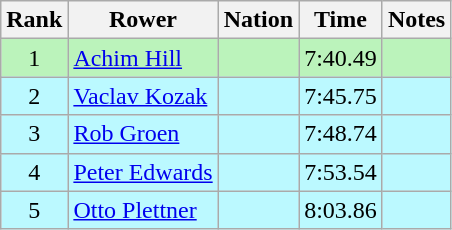<table class="wikitable sortable" style="text-align:center">
<tr>
<th>Rank</th>
<th>Rower</th>
<th>Nation</th>
<th>Time</th>
<th>Notes</th>
</tr>
<tr bgcolor=bbf3bb>
<td>1</td>
<td align=left><a href='#'>Achim Hill</a></td>
<td align=left></td>
<td>7:40.49</td>
<td></td>
</tr>
<tr bgcolor=bbf9ff>
<td>2</td>
<td align=left><a href='#'>Vaclav Kozak</a></td>
<td align=left></td>
<td>7:45.75</td>
<td></td>
</tr>
<tr bgcolor=bbf9ff>
<td>3</td>
<td align=left><a href='#'>Rob Groen</a></td>
<td align=left></td>
<td>7:48.74</td>
<td></td>
</tr>
<tr bgcolor=bbf9ff>
<td>4</td>
<td align=left><a href='#'>Peter Edwards</a></td>
<td align=left></td>
<td>7:53.54</td>
<td></td>
</tr>
<tr bgcolor=bbf9ff>
<td>5</td>
<td align=left><a href='#'>Otto Plettner</a></td>
<td align=left></td>
<td>8:03.86</td>
<td></td>
</tr>
</table>
